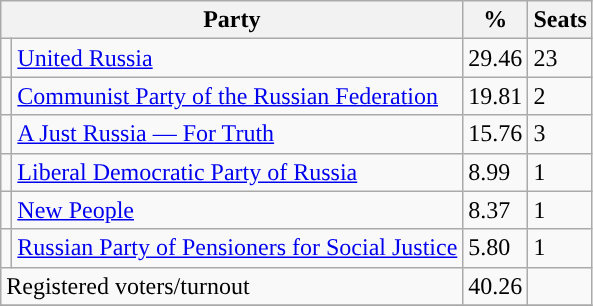<table class="wikitable">
<tr>
<th colspan=2>Party</th>
<th>%</th>
<th>Seats</th>
</tr>
<tr>
<td style="background:"></td>
<td><a href='#'>United Russia</a></td>
<td>29.46</td>
<td>23</td>
</tr>
<tr>
<td style="background:"></td>
<td><a href='#'>Communist Party of the Russian Federation</a></td>
<td>19.81</td>
<td>2</td>
</tr>
<tr>
<td style="background:"></td>
<td><a href='#'>A Just Russia — For Truth</a></td>
<td>15.76</td>
<td>3</td>
</tr>
<tr>
<td style="background:"></td>
<td><a href='#'>Liberal Democratic Party of Russia</a></td>
<td>8.99</td>
<td>1</td>
</tr>
<tr>
<td style="background:"></td>
<td><a href='#'>New People</a></td>
<td>8.37</td>
<td>1</td>
</tr>
<tr>
<td style="background:"></td>
<td><a href='#'>Russian Party of Pensioners for Social Justice</a></td>
<td>5.80</td>
<td>1</td>
</tr>
<tr>
<td align=left colspan=2>Registered voters/turnout</td>
<td>40.26</td>
<td></td>
</tr>
<tr>
</tr>
</table>
